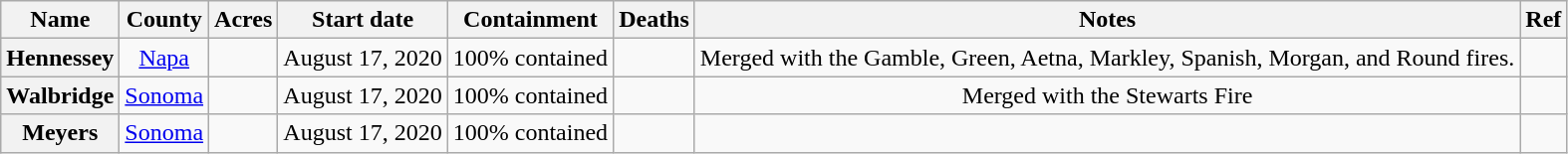<table class="wikitable sortable plainrowheaders" style="text-align:center;">
<tr>
<th scope="col">Name</th>
<th scope="col">County </th>
<th scope="col">Acres</th>
<th scope="col">Start date</th>
<th scope="col">Containment</th>
<th scope="col">Deaths</th>
<th scope="col">Notes</th>
<th scope="col" class="unsortable">Ref</th>
</tr>
<tr>
<th scope="row" style="text-align:center">Hennessey</th>
<td><a href='#'>Napa</a></td>
<td></td>
<td>August 17, 2020</td>
<td>100% contained</td>
<td></td>
<td>Merged with the Gamble, Green, Aetna, Markley, Spanish, Morgan, and Round fires.</td>
<td></td>
</tr>
<tr>
<th scope="row" style="text-align:center">Walbridge</th>
<td><a href='#'>Sonoma</a></td>
<td></td>
<td>August 17, 2020</td>
<td>100% contained</td>
<td></td>
<td>Merged with the Stewarts Fire</td>
<td></td>
</tr>
<tr>
<th scope="row" style="text-align:center">Meyers</th>
<td><a href='#'>Sonoma</a></td>
<td></td>
<td>August 17, 2020</td>
<td>100% contained</td>
<td></td>
<td></td>
<td></td>
</tr>
</table>
